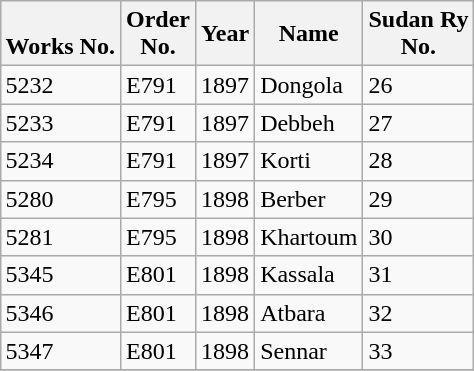<table class="wikitable collapsible collapsed sortable" style="margin:0.5em auto; font-size:100%;">
<tr>
<th><br>Works No.</th>
<th>Order<br>No.</th>
<th>Year<br></th>
<th>Name<br></th>
<th>Sudan Ry<br>No.</th>
</tr>
<tr>
<td>5232</td>
<td>E791</td>
<td>1897</td>
<td>Dongola</td>
<td>26</td>
</tr>
<tr>
<td>5233</td>
<td>E791</td>
<td>1897</td>
<td>Debbeh</td>
<td>27</td>
</tr>
<tr>
<td>5234</td>
<td>E791</td>
<td>1897</td>
<td>Korti</td>
<td>28</td>
</tr>
<tr>
<td>5280</td>
<td>E795</td>
<td>1898</td>
<td>Berber</td>
<td>29</td>
</tr>
<tr>
<td>5281</td>
<td>E795</td>
<td>1898</td>
<td>Khartoum</td>
<td>30</td>
</tr>
<tr>
<td>5345</td>
<td>E801</td>
<td>1898</td>
<td>Kassala</td>
<td>31</td>
</tr>
<tr>
<td>5346</td>
<td>E801</td>
<td>1898</td>
<td>Atbara</td>
<td>32</td>
</tr>
<tr>
<td>5347</td>
<td>E801</td>
<td>1898</td>
<td>Sennar</td>
<td>33</td>
</tr>
<tr>
</tr>
</table>
